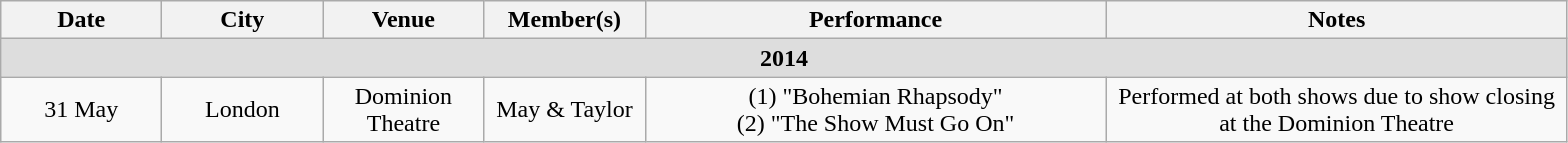<table class="wikitable" style="text-align:center;">
<tr>
<th style="width:100px;">Date</th>
<th style="width:100px;">City</th>
<th style="width:100px;">Venue</th>
<th style="width:100px;">Member(s)</th>
<th style="width:300px;">Performance</th>
<th style="width:300px;">Notes</th>
</tr>
<tr style="background:#ddd;">
<td colspan="6"><strong>2014</strong></td>
</tr>
<tr>
<td>31 May</td>
<td>London</td>
<td>Dominion Theatre</td>
<td>May & Taylor</td>
<td>(1) "Bohemian Rhapsody" <br> (2) "The Show Must Go On"</td>
<td>Performed at both shows due to show closing at the Dominion Theatre</td>
</tr>
</table>
